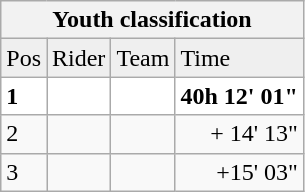<table class="wikitable">
<tr>
<th colspan=4>Youth classification</th>
</tr>
<tr bgcolor=#efefef>
<td>Pos</td>
<td>Rider</td>
<td>Team</td>
<td>Time</td>
</tr>
<tr bgcolor=White>
<td><strong>1</strong></td>
<td><strong> </strong></td>
<td><strong></strong></td>
<td align="right"><strong>40h 12' 01"</strong></td>
</tr>
<tr>
<td>2</td>
<td></td>
<td></td>
<td align="right">+ 14' 13"</td>
</tr>
<tr>
<td>3</td>
<td></td>
<td></td>
<td align="right">+15' 03"</td>
</tr>
</table>
